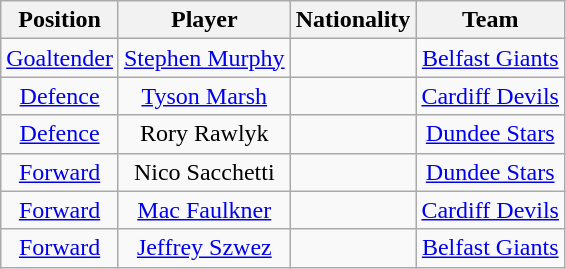<table class="wikitable">
<tr>
<th>Position</th>
<th>Player</th>
<th>Nationality</th>
<th>Team</th>
</tr>
<tr align="center">
<td><a href='#'>Goaltender</a></td>
<td><a href='#'>Stephen Murphy</a></td>
<td></td>
<td><a href='#'>Belfast Giants</a></td>
</tr>
<tr align="center">
<td><a href='#'>Defence</a></td>
<td><a href='#'>Tyson Marsh</a></td>
<td></td>
<td><a href='#'>Cardiff Devils</a></td>
</tr>
<tr align="center">
<td><a href='#'>Defence</a></td>
<td>Rory Rawlyk</td>
<td></td>
<td><a href='#'>Dundee Stars</a></td>
</tr>
<tr align="center">
<td><a href='#'>Forward</a></td>
<td>Nico Sacchetti</td>
<td></td>
<td><a href='#'>Dundee Stars</a></td>
</tr>
<tr align="center">
<td><a href='#'>Forward</a></td>
<td><a href='#'>Mac Faulkner</a></td>
<td></td>
<td><a href='#'>Cardiff Devils</a></td>
</tr>
<tr align="center">
<td><a href='#'>Forward</a></td>
<td><a href='#'>Jeffrey Szwez</a></td>
<td></td>
<td><a href='#'>Belfast Giants</a></td>
</tr>
</table>
